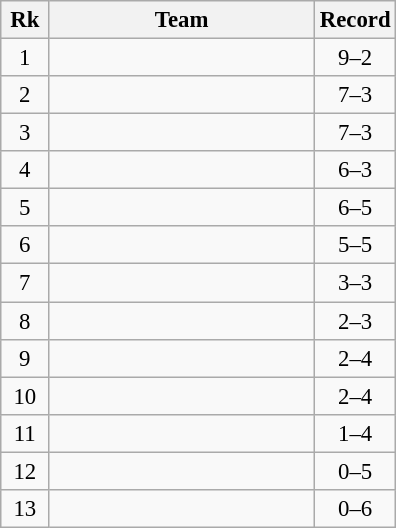<table class=wikitable style="text-align:center; font-size:95%">
<tr>
<th width=25>Rk</th>
<th width=170>Team</th>
<th width=25>Record</th>
</tr>
<tr>
<td>1</td>
<td align=left></td>
<td>9–2</td>
</tr>
<tr>
<td>2</td>
<td align=left></td>
<td>7–3</td>
</tr>
<tr>
<td>3</td>
<td align=left></td>
<td>7–3</td>
</tr>
<tr>
<td>4</td>
<td align=left></td>
<td>6–3</td>
</tr>
<tr>
<td>5</td>
<td align=left></td>
<td>6–5</td>
</tr>
<tr>
<td>6</td>
<td align=left></td>
<td>5–5</td>
</tr>
<tr>
<td>7</td>
<td align=left></td>
<td>3–3</td>
</tr>
<tr>
<td>8</td>
<td align=left></td>
<td>2–3</td>
</tr>
<tr>
<td>9</td>
<td align=left></td>
<td>2–4</td>
</tr>
<tr>
<td>10</td>
<td align=left></td>
<td>2–4</td>
</tr>
<tr>
<td>11</td>
<td align=left></td>
<td>1–4</td>
</tr>
<tr>
<td>12</td>
<td align=left></td>
<td>0–5</td>
</tr>
<tr>
<td>13</td>
<td align=left></td>
<td>0–6</td>
</tr>
</table>
